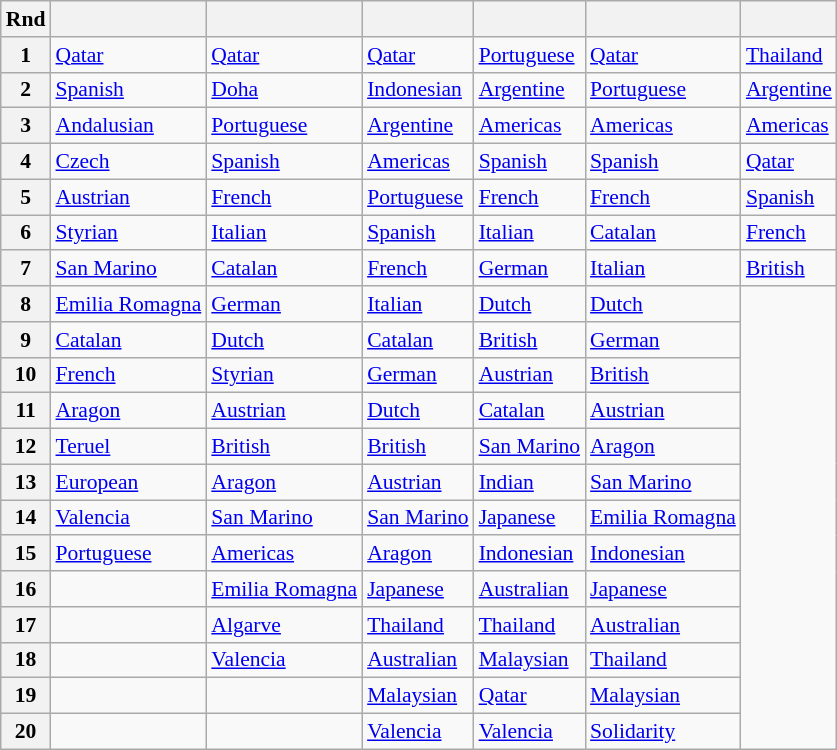<table class="wikitable" style="font-size: 90%;">
<tr>
<th>Rnd</th>
<th></th>
<th></th>
<th></th>
<th></th>
<th></th>
<th></th>
</tr>
<tr>
<th>1</th>
<td> <a href='#'>Qatar</a></td>
<td> <a href='#'>Qatar</a></td>
<td> <a href='#'>Qatar</a></td>
<td> <a href='#'>Portuguese</a></td>
<td> <a href='#'>Qatar</a></td>
<td> <a href='#'>Thailand</a></td>
</tr>
<tr>
<th>2</th>
<td> <a href='#'>Spanish</a></td>
<td> <a href='#'>Doha</a></td>
<td> <a href='#'>Indonesian</a></td>
<td> <a href='#'>Argentine</a></td>
<td> <a href='#'>Portuguese</a></td>
<td> <a href='#'>Argentine</a></td>
</tr>
<tr>
<th>3</th>
<td> <a href='#'>Andalusian</a></td>
<td> <a href='#'>Portuguese</a></td>
<td> <a href='#'>Argentine</a></td>
<td> <a href='#'>Americas</a></td>
<td> <a href='#'>Americas</a></td>
<td> <a href='#'>Americas</a></td>
</tr>
<tr>
<th>4</th>
<td> <a href='#'>Czech</a></td>
<td> <a href='#'>Spanish</a></td>
<td> <a href='#'>Americas</a></td>
<td> <a href='#'>Spanish</a></td>
<td> <a href='#'>Spanish</a></td>
<td> <a href='#'>Qatar</a></td>
</tr>
<tr>
<th>5</th>
<td> <a href='#'>Austrian</a></td>
<td> <a href='#'>French</a></td>
<td> <a href='#'>Portuguese</a></td>
<td> <a href='#'>French</a></td>
<td> <a href='#'>French</a></td>
<td> <a href='#'>Spanish</a></td>
</tr>
<tr>
<th>6</th>
<td> <a href='#'>Styrian</a></td>
<td> <a href='#'>Italian</a></td>
<td> <a href='#'>Spanish</a></td>
<td> <a href='#'>Italian</a></td>
<td> <a href='#'>Catalan</a></td>
<td> <a href='#'>French</a></td>
</tr>
<tr>
<th>7</th>
<td> <a href='#'>San Marino</a></td>
<td> <a href='#'>Catalan</a></td>
<td> <a href='#'>French</a></td>
<td> <a href='#'>German</a></td>
<td> <a href='#'>Italian</a></td>
<td> <a href='#'>British</a></td>
</tr>
<tr>
<th>8</th>
<td> <a href='#'>Emilia Romagna</a></td>
<td> <a href='#'>German</a></td>
<td> <a href='#'>Italian</a></td>
<td> <a href='#'>Dutch</a></td>
<td> <a href='#'>Dutch</a></td>
</tr>
<tr>
<th>9</th>
<td> <a href='#'>Catalan</a></td>
<td> <a href='#'>Dutch</a></td>
<td> <a href='#'>Catalan</a></td>
<td> <a href='#'>British</a></td>
<td> <a href='#'>German</a></td>
</tr>
<tr>
<th>10</th>
<td> <a href='#'>French</a></td>
<td> <a href='#'>Styrian</a></td>
<td> <a href='#'>German</a></td>
<td> <a href='#'>Austrian</a></td>
<td> <a href='#'>British</a></td>
</tr>
<tr>
<th>11</th>
<td> <a href='#'>Aragon</a></td>
<td> <a href='#'>Austrian</a></td>
<td> <a href='#'>Dutch</a></td>
<td> <a href='#'>Catalan</a></td>
<td> <a href='#'>Austrian</a></td>
</tr>
<tr>
<th>12</th>
<td> <a href='#'>Teruel</a></td>
<td> <a href='#'>British</a></td>
<td> <a href='#'>British</a></td>
<td> <a href='#'>San Marino</a></td>
<td> <a href='#'>Aragon</a></td>
</tr>
<tr>
<th>13</th>
<td> <a href='#'>European</a></td>
<td> <a href='#'>Aragon</a></td>
<td> <a href='#'>Austrian</a></td>
<td> <a href='#'>Indian</a></td>
<td> <a href='#'>San Marino</a></td>
</tr>
<tr>
<th>14</th>
<td> <a href='#'>Valencia</a></td>
<td> <a href='#'>San Marino</a></td>
<td> <a href='#'>San Marino</a></td>
<td> <a href='#'>Japanese</a></td>
<td> <a href='#'>Emilia Romagna</a></td>
</tr>
<tr>
<th>15</th>
<td> <a href='#'>Portuguese</a></td>
<td> <a href='#'>Americas</a></td>
<td> <a href='#'>Aragon</a></td>
<td> <a href='#'>Indonesian</a></td>
<td> <a href='#'>Indonesian</a></td>
</tr>
<tr>
<th>16</th>
<td></td>
<td> <a href='#'>Emilia Romagna</a></td>
<td> <a href='#'>Japanese</a></td>
<td> <a href='#'>Australian</a></td>
<td> <a href='#'>Japanese</a></td>
</tr>
<tr>
<th>17</th>
<td></td>
<td> <a href='#'>Algarve</a></td>
<td> <a href='#'>Thailand</a></td>
<td> <a href='#'>Thailand</a></td>
<td> <a href='#'>Australian</a></td>
</tr>
<tr>
<th>18</th>
<td></td>
<td> <a href='#'>Valencia</a></td>
<td> <a href='#'>Australian</a></td>
<td> <a href='#'>Malaysian</a></td>
<td> <a href='#'>Thailand</a></td>
</tr>
<tr>
<th>19</th>
<td></td>
<td></td>
<td> <a href='#'>Malaysian</a></td>
<td> <a href='#'>Qatar</a></td>
<td> <a href='#'>Malaysian</a></td>
</tr>
<tr>
<th>20</th>
<td></td>
<td></td>
<td> <a href='#'>Valencia</a></td>
<td> <a href='#'>Valencia</a></td>
<td><a href='#'>Solidarity</a></td>
</tr>
</table>
